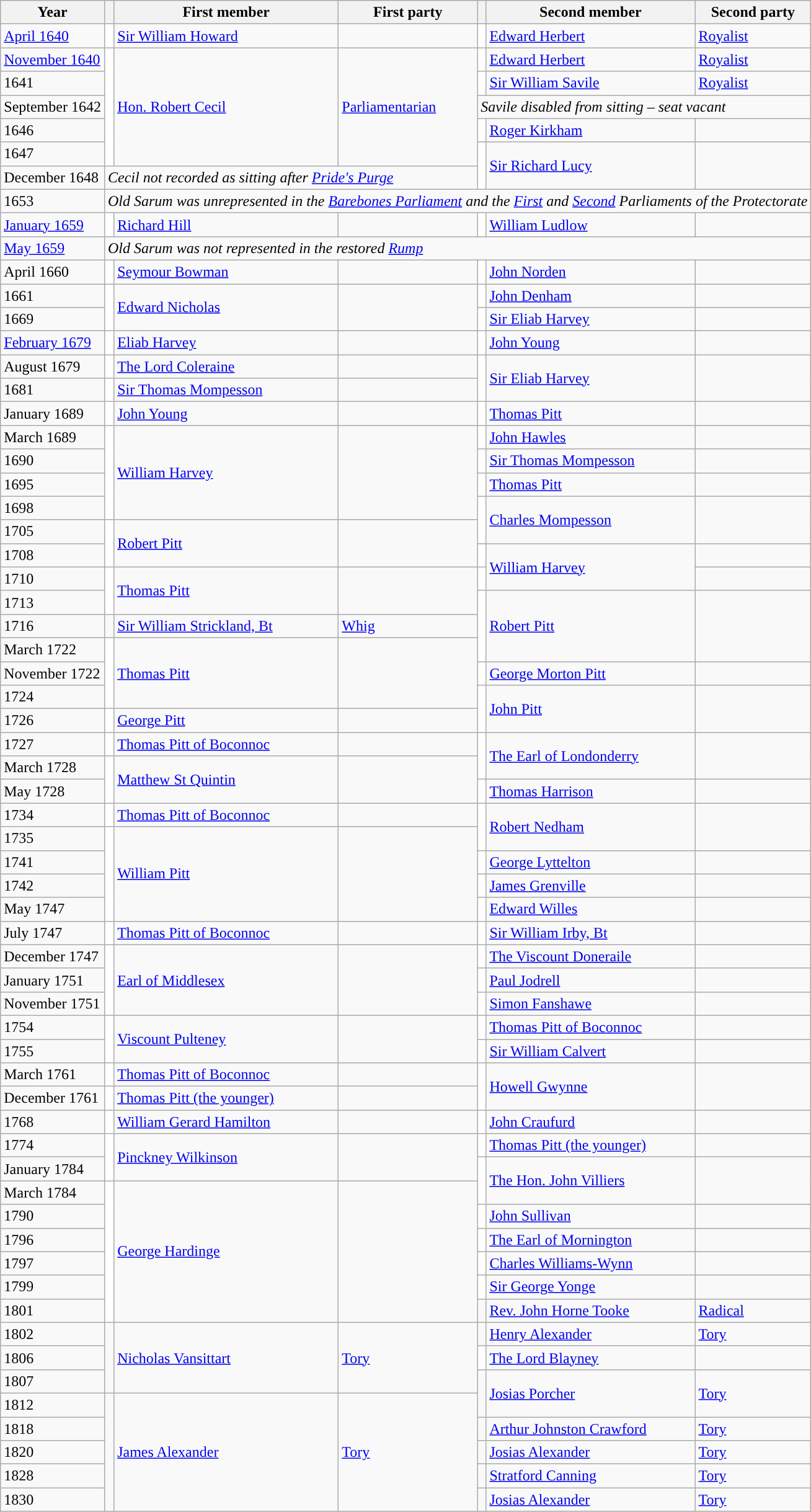<table class="wikitable">
<tr>
<th>Year</th>
<th></th>
<th>First member</th>
<th>First party</th>
<th></th>
<th>Second member</th>
<th>Second party</th>
</tr>
<tr>
<td><a href='#'>April 1640</a></td>
<td style="color:inherit;background-color: white"></td>
<td><a href='#'>Sir William Howard</a></td>
<td></td>
<td style="color:inherit;background-color: white"></td>
<td><a href='#'>Edward Herbert</a></td>
<td><a href='#'>Royalist</a></td>
</tr>
<tr>
<td><a href='#'>November 1640</a></td>
<td rowspan="5" style="color:inherit;background-color: white"></td>
<td rowspan="5"><a href='#'>Hon. Robert Cecil</a></td>
<td rowspan="5"><a href='#'>Parliamentarian</a></td>
<td style="color:inherit;background-color: white"></td>
<td><a href='#'>Edward Herbert</a></td>
<td><a href='#'>Royalist</a></td>
</tr>
<tr>
<td>1641</td>
<td style="color:inherit;background-color: white"></td>
<td><a href='#'>Sir William Savile</a></td>
<td><a href='#'>Royalist</a></td>
</tr>
<tr>
<td>September 1642</td>
<td colspan="3"><em>Savile disabled from sitting – seat vacant</em></td>
</tr>
<tr>
<td>1646</td>
<td style="color:inherit;background-color: white"></td>
<td><a href='#'>Roger Kirkham</a></td>
<td></td>
</tr>
<tr>
<td>1647</td>
<td rowspan="2" style="color:inherit;background-color: white"></td>
<td rowspan="2"><a href='#'>Sir Richard Lucy</a></td>
<td rowspan="2"></td>
</tr>
<tr>
<td>December 1648</td>
<td colspan="3"><em>Cecil not recorded as sitting after <a href='#'>Pride's Purge</a></em></td>
</tr>
<tr>
<td>1653</td>
<td colspan="6"><em>Old Sarum was unrepresented in the <a href='#'>Barebones Parliament</a> and the <a href='#'>First</a> and <a href='#'>Second</a> Parliaments of the Protectorate</em></td>
</tr>
<tr>
<td><a href='#'>January 1659</a></td>
<td style="color:inherit;background-color: white"></td>
<td><a href='#'>Richard Hill</a></td>
<td></td>
<td style="color:inherit;background-color: white"></td>
<td><a href='#'>William Ludlow</a></td>
<td></td>
</tr>
<tr>
<td><a href='#'>May 1659</a></td>
<td colspan="6"><em>Old Sarum was not represented in the restored <a href='#'>Rump</a></em></td>
</tr>
<tr>
<td>April 1660</td>
<td style="color:inherit;background-color: white"></td>
<td><a href='#'>Seymour Bowman</a></td>
<td></td>
<td style="color:inherit;background-color: white"></td>
<td><a href='#'>John Norden</a></td>
<td></td>
</tr>
<tr>
<td>1661</td>
<td rowspan="2" style="color:inherit;background-color: white"></td>
<td rowspan="2"><a href='#'>Edward Nicholas</a></td>
<td rowspan="2"></td>
<td style="color:inherit;background-color: white"></td>
<td><a href='#'>John Denham</a></td>
<td></td>
</tr>
<tr>
<td>1669</td>
<td style="color:inherit;background-color: white"></td>
<td><a href='#'>Sir Eliab Harvey</a></td>
<td></td>
</tr>
<tr>
<td><a href='#'>February 1679</a></td>
<td style="color:inherit;background-color: white"></td>
<td><a href='#'>Eliab Harvey</a></td>
<td></td>
<td style="color:inherit;background-color: white"></td>
<td><a href='#'>John Young</a></td>
<td></td>
</tr>
<tr>
<td>August 1679</td>
<td style="color:inherit;background-color: white"></td>
<td><a href='#'>The Lord Coleraine</a></td>
<td></td>
<td rowspan="2" style="color:inherit;background-color: white"></td>
<td rowspan="2"><a href='#'>Sir Eliab Harvey</a></td>
<td rowspan="2"></td>
</tr>
<tr>
<td>1681</td>
<td style="color:inherit;background-color: white"></td>
<td><a href='#'>Sir Thomas Mompesson</a></td>
<td></td>
</tr>
<tr>
<td>January 1689</td>
<td style="color:inherit;background-color: white"></td>
<td><a href='#'>John Young</a></td>
<td></td>
<td style="color:inherit;background-color: white"></td>
<td><a href='#'>Thomas Pitt</a></td>
<td></td>
</tr>
<tr>
<td>March 1689</td>
<td rowspan="4" style="color:inherit;background-color: white"></td>
<td rowspan="4"><a href='#'>William Harvey</a></td>
<td rowspan="4"></td>
<td style="color:inherit;background-color: white"></td>
<td><a href='#'>John Hawles</a></td>
<td></td>
</tr>
<tr>
<td>1690</td>
<td style="color:inherit;background-color: white"></td>
<td><a href='#'>Sir Thomas Mompesson</a></td>
<td></td>
</tr>
<tr>
<td>1695</td>
<td style="color:inherit;background-color: white"></td>
<td><a href='#'>Thomas Pitt</a></td>
<td></td>
</tr>
<tr>
<td>1698</td>
<td rowspan="2" style="color:inherit;background-color: white"></td>
<td rowspan="2"><a href='#'>Charles Mompesson</a></td>
<td rowspan="2"></td>
</tr>
<tr>
<td>1705</td>
<td rowspan="2" style="color:inherit;background-color: white"></td>
<td rowspan="2"><a href='#'>Robert Pitt</a></td>
<td rowspan="2"></td>
</tr>
<tr>
<td>1708</td>
<td style="color:inherit;background-color: white"></td>
<td rowspan="2"><a href='#'>William Harvey</a></td>
<td></td>
</tr>
<tr>
<td>1710</td>
<td rowspan="2" style="color:inherit;background-color: white"></td>
<td rowspan="2"><a href='#'>Thomas Pitt</a></td>
<td rowspan="2"></td>
<td style="color:inherit;background-color: white"></td>
<td></td>
</tr>
<tr>
<td>1713</td>
<td rowspan="3" style="color:inherit;background-color: white"></td>
<td rowspan="3"><a href='#'>Robert Pitt</a></td>
<td rowspan="3"></td>
</tr>
<tr>
<td>1716</td>
<td style="color:inherit;background-color: "></td>
<td><a href='#'>Sir William Strickland, Bt</a></td>
<td><a href='#'>Whig</a></td>
</tr>
<tr>
<td>March 1722</td>
<td rowspan="3" style="color:inherit;background-color: white"></td>
<td rowspan="3"><a href='#'>Thomas Pitt</a></td>
<td rowspan="3"></td>
</tr>
<tr>
<td>November 1722</td>
<td style="color:inherit;background-color: white"></td>
<td><a href='#'>George Morton Pitt</a></td>
<td></td>
</tr>
<tr>
<td>1724</td>
<td rowspan="2" style="color:inherit;background-color: white"></td>
<td rowspan="2"><a href='#'>John Pitt</a></td>
<td rowspan="2"></td>
</tr>
<tr>
<td>1726</td>
<td style="color:inherit;background-color: white"></td>
<td><a href='#'>George Pitt</a></td>
<td></td>
</tr>
<tr>
<td>1727</td>
<td style="color:inherit;background-color: white"></td>
<td><a href='#'>Thomas Pitt of Boconnoc</a></td>
<td></td>
<td rowspan="2" style="color:inherit;background-color: white"></td>
<td rowspan="2"><a href='#'>The Earl of Londonderry</a></td>
<td rowspan="2"></td>
</tr>
<tr>
<td>March 1728</td>
<td rowspan="2" style="color:inherit;background-color: white"></td>
<td rowspan="2"><a href='#'>Matthew St Quintin</a></td>
<td rowspan="2"></td>
</tr>
<tr>
<td>May 1728</td>
<td style="color:inherit;background-color: white"></td>
<td><a href='#'>Thomas Harrison</a></td>
<td></td>
</tr>
<tr>
<td>1734</td>
<td style="color:inherit;background-color: white"></td>
<td><a href='#'>Thomas Pitt of Boconnoc</a></td>
<td></td>
<td rowspan="2" style="color:inherit;background-color: white"></td>
<td rowspan="2"><a href='#'>Robert Nedham</a></td>
<td rowspan="2"></td>
</tr>
<tr>
<td>1735</td>
<td rowspan="4" style="color:inherit;background-color: white"></td>
<td rowspan="4"><a href='#'>William Pitt</a></td>
<td rowspan="4"></td>
</tr>
<tr>
<td>1741</td>
<td style="color:inherit;background-color: white"></td>
<td><a href='#'>George Lyttelton</a></td>
<td></td>
</tr>
<tr>
<td>1742</td>
<td style="color:inherit;background-color: white"></td>
<td><a href='#'>James Grenville</a></td>
<td></td>
</tr>
<tr>
<td>May 1747</td>
<td style="color:inherit;background-color: white"></td>
<td><a href='#'>Edward Willes</a></td>
<td></td>
</tr>
<tr>
<td>July 1747</td>
<td style="color:inherit;background-color: white"></td>
<td><a href='#'>Thomas Pitt of Boconnoc</a></td>
<td></td>
<td style="color:inherit;background-color: white"></td>
<td><a href='#'>Sir William Irby, Bt</a></td>
<td></td>
</tr>
<tr>
<td>December 1747</td>
<td rowspan="3" style="color:inherit;background-color: white"></td>
<td rowspan="3"><a href='#'>Earl of Middlesex</a></td>
<td rowspan="3"></td>
<td style="color:inherit;background-color: white"></td>
<td><a href='#'>The Viscount Doneraile</a></td>
<td></td>
</tr>
<tr>
<td>January 1751</td>
<td style="color:inherit;background-color: white"></td>
<td><a href='#'>Paul Jodrell</a></td>
<td></td>
</tr>
<tr>
<td>November 1751</td>
<td style="color:inherit;background-color: white"></td>
<td><a href='#'>Simon Fanshawe</a></td>
<td></td>
</tr>
<tr>
<td>1754</td>
<td rowspan="2" style="color:inherit;background-color: white"></td>
<td rowspan="2"><a href='#'>Viscount Pulteney</a></td>
<td rowspan="2"></td>
<td style="color:inherit;background-color: white"></td>
<td><a href='#'>Thomas Pitt of Boconnoc</a></td>
<td></td>
</tr>
<tr>
<td>1755</td>
<td style="color:inherit;background-color: white"></td>
<td><a href='#'>Sir William Calvert</a></td>
<td></td>
</tr>
<tr>
<td>March 1761</td>
<td style="color:inherit;background-color: white"></td>
<td><a href='#'>Thomas Pitt of Boconnoc</a></td>
<td></td>
<td rowspan="2" style="color:inherit;background-color: white"></td>
<td rowspan="2"><a href='#'>Howell Gwynne</a></td>
<td rowspan="2"></td>
</tr>
<tr>
<td>December 1761</td>
<td style="color:inherit;background-color: white"></td>
<td><a href='#'>Thomas Pitt (the younger)</a></td>
<td></td>
</tr>
<tr>
<td>1768</td>
<td style="color:inherit;background-color: white"></td>
<td><a href='#'>William Gerard Hamilton</a></td>
<td></td>
<td style="color:inherit;background-color: white"></td>
<td><a href='#'>John Craufurd</a></td>
<td></td>
</tr>
<tr>
<td>1774</td>
<td rowspan="2" style="color:inherit;background-color: white"></td>
<td rowspan="2"><a href='#'>Pinckney Wilkinson</a></td>
<td rowspan="2"></td>
<td style="color:inherit;background-color: white"></td>
<td><a href='#'>Thomas Pitt (the younger)</a></td>
<td></td>
</tr>
<tr>
<td>January 1784</td>
<td rowspan="2" style="color:inherit;background-color: white"></td>
<td rowspan="2"><a href='#'>The Hon. John Villiers</a></td>
<td rowspan="2"></td>
</tr>
<tr>
<td>March 1784</td>
<td rowspan="6" style="color:inherit;background-color: white"></td>
<td rowspan="6"><a href='#'>George Hardinge</a></td>
<td rowspan="6"></td>
</tr>
<tr>
<td>1790</td>
<td style="color:inherit;background-color: white"></td>
<td><a href='#'>John Sullivan</a></td>
<td></td>
</tr>
<tr>
<td>1796</td>
<td style="color:inherit;background-color: white"></td>
<td><a href='#'>The Earl of Mornington</a></td>
<td></td>
</tr>
<tr>
<td>1797</td>
<td style="color:inherit;background-color: white"></td>
<td><a href='#'>Charles Williams-Wynn</a></td>
<td></td>
</tr>
<tr>
<td>1799</td>
<td style="color:inherit;background-color: white"></td>
<td><a href='#'>Sir George Yonge</a></td>
<td></td>
</tr>
<tr>
<td>1801</td>
<td style="color:inherit;background-color: "></td>
<td><a href='#'>Rev. John Horne Tooke</a></td>
<td><a href='#'>Radical</a></td>
</tr>
<tr>
<td>1802</td>
<td rowspan="3" style="color:inherit;background-color: "></td>
<td rowspan="3"><a href='#'>Nicholas Vansittart</a></td>
<td rowspan="3"><a href='#'>Tory</a></td>
<td style="color:inherit;background-color: "></td>
<td><a href='#'>Henry Alexander</a></td>
<td><a href='#'>Tory</a></td>
</tr>
<tr>
<td>1806</td>
<td style="color:inherit;background-color: white"></td>
<td><a href='#'>The Lord Blayney</a></td>
<td></td>
</tr>
<tr>
<td>1807</td>
<td rowspan="2" style="color:inherit;background-color: "></td>
<td rowspan="2"><a href='#'>Josias Porcher</a></td>
<td rowspan="2"><a href='#'>Tory</a></td>
</tr>
<tr>
<td>1812</td>
<td rowspan="5" style="color:inherit;background-color: "></td>
<td rowspan="5"><a href='#'>James Alexander</a></td>
<td rowspan="5"><a href='#'>Tory</a></td>
</tr>
<tr>
<td>1818</td>
<td style="color:inherit;background-color: "></td>
<td><a href='#'>Arthur Johnston Crawford</a></td>
<td><a href='#'>Tory</a></td>
</tr>
<tr>
<td>1820</td>
<td style="color:inherit;background-color: "></td>
<td><a href='#'>Josias Alexander</a></td>
<td><a href='#'>Tory</a></td>
</tr>
<tr>
<td>1828</td>
<td style="color:inherit;background-color: "></td>
<td><a href='#'>Stratford Canning</a></td>
<td><a href='#'>Tory</a></td>
</tr>
<tr>
<td>1830</td>
<td style="color:inherit;background-color: "></td>
<td><a href='#'>Josias Alexander</a></td>
<td><a href='#'>Tory</a></td>
</tr>
</table>
